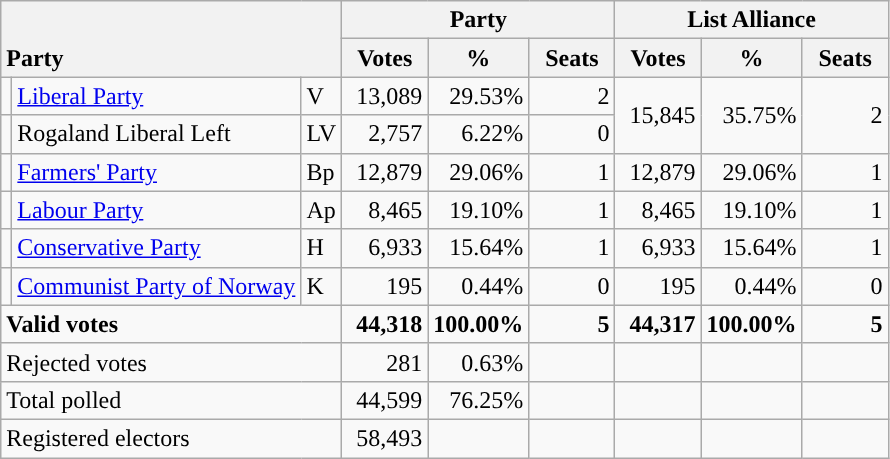<table class="wikitable" border="1" style="text-align:right;">
<tr>
<th style="text-align:left;" valign=bottom rowspan=2 colspan=3>Party</th>
<th colspan=3>Party</th>
<th colspan=3>List Alliance</th>
</tr>
<tr>
<th align=center valign=bottom width="50">Votes</th>
<th align=center valign=bottom width="50">%</th>
<th align=center valign=bottom width="50">Seats</th>
<th align=center valign=bottom width="50">Votes</th>
<th align=center valign=bottom width="50">%</th>
<th align=center valign=bottom width="50">Seats</th>
</tr>
<tr>
<td style="color:inherit;background:"></td>
<td align=left><a href='#'>Liberal Party</a></td>
<td align=left>V</td>
<td>13,089</td>
<td>29.53%</td>
<td>2</td>
<td rowspan=2>15,845</td>
<td rowspan=2>35.75%</td>
<td rowspan=2>2</td>
</tr>
<tr>
<td></td>
<td align=left>Rogaland Liberal Left</td>
<td align=left>LV</td>
<td>2,757</td>
<td>6.22%</td>
<td>0</td>
</tr>
<tr>
<td style="color:inherit;background:"></td>
<td align=left><a href='#'>Farmers' Party</a></td>
<td align=left>Bp</td>
<td>12,879</td>
<td>29.06%</td>
<td>1</td>
<td>12,879</td>
<td>29.06%</td>
<td>1</td>
</tr>
<tr>
<td style="color:inherit;background:"></td>
<td align=left><a href='#'>Labour Party</a></td>
<td align=left>Ap</td>
<td>8,465</td>
<td>19.10%</td>
<td>1</td>
<td>8,465</td>
<td>19.10%</td>
<td>1</td>
</tr>
<tr>
<td style="color:inherit;background:"></td>
<td align=left><a href='#'>Conservative Party</a></td>
<td align=left>H</td>
<td>6,933</td>
<td>15.64%</td>
<td>1</td>
<td>6,933</td>
<td>15.64%</td>
<td>1</td>
</tr>
<tr>
<td style="color:inherit;background:"></td>
<td align=left><a href='#'>Communist Party of Norway</a></td>
<td align=left>K</td>
<td>195</td>
<td>0.44%</td>
<td>0</td>
<td>195</td>
<td>0.44%</td>
<td>0</td>
</tr>
<tr style="font-weight:bold">
<td align=left colspan=3>Valid votes</td>
<td>44,318</td>
<td>100.00%</td>
<td>5</td>
<td>44,317</td>
<td>100.00%</td>
<td>5</td>
</tr>
<tr>
<td align=left colspan=3>Rejected votes</td>
<td>281</td>
<td>0.63%</td>
<td></td>
<td></td>
<td></td>
<td></td>
</tr>
<tr>
<td align=left colspan=3>Total polled</td>
<td>44,599</td>
<td>76.25%</td>
<td></td>
<td></td>
<td></td>
<td></td>
</tr>
<tr>
<td align=left colspan=3>Registered electors</td>
<td>58,493</td>
<td></td>
<td></td>
<td></td>
<td></td>
<td></td>
</tr>
</table>
